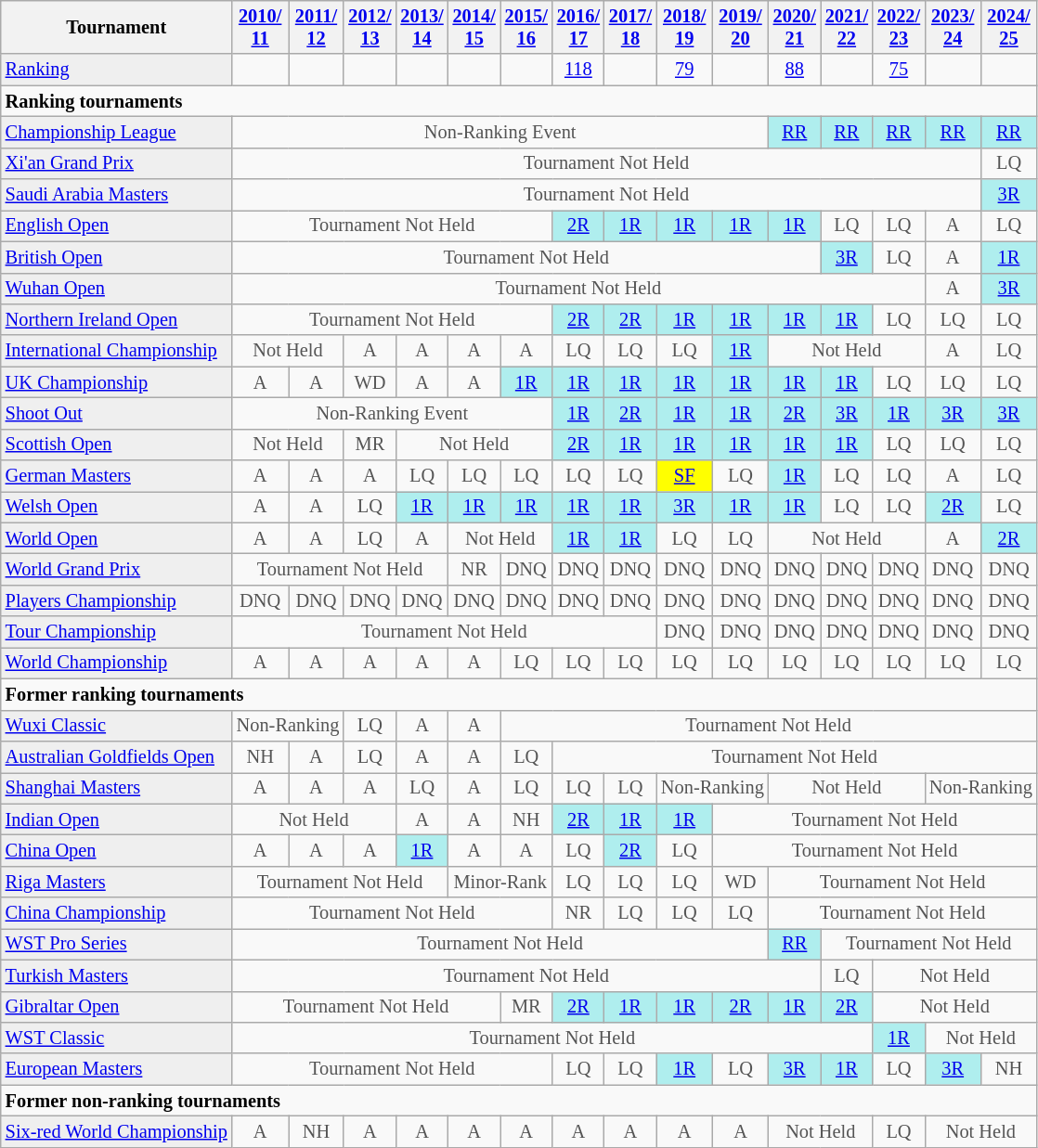<table class="wikitable"  style="font-size:85%;">
<tr>
<th>Tournament</th>
<th><a href='#'>2010/<br>11</a></th>
<th><a href='#'>2011/<br>12</a></th>
<th><a href='#'>2012/<br>13</a></th>
<th><a href='#'>2013/<br>14</a></th>
<th><a href='#'>2014/<br>15</a></th>
<th><a href='#'>2015/<br>16</a></th>
<th><a href='#'>2016/<br>17</a></th>
<th><a href='#'>2017/<br>18</a></th>
<th><a href='#'>2018/<br>19</a></th>
<th><a href='#'>2019/<br>20</a></th>
<th><a href='#'>2020/<br>21</a></th>
<th><a href='#'>2021/<br>22</a></th>
<th><a href='#'>2022/<br>23</a></th>
<th><a href='#'>2023/<br>24</a></th>
<th><a href='#'>2024/<br>25</a></th>
</tr>
<tr>
<td style="background:#EFEFEF;"><a href='#'>Ranking</a></td>
<td align="center"></td>
<td align="center"></td>
<td align="center"></td>
<td align="center"></td>
<td align="center"></td>
<td align="center"></td>
<td align="center"><a href='#'>118</a></td>
<td align="center"></td>
<td align="center"><a href='#'>79</a></td>
<td align="center"></td>
<td align="center"><a href='#'>88</a></td>
<td align="center"></td>
<td align="center"><a href='#'>75</a></td>
<td align="center"></td>
<td align="center"></td>
</tr>
<tr>
<td colspan="20"><strong>Ranking tournaments</strong></td>
</tr>
<tr>
<td style="background:#EFEFEF;"><a href='#'>Championship League</a></td>
<td align="center" colspan="10" style="color:#555555;">Non-Ranking Event</td>
<td align="center" style="background:#afeeee;"><a href='#'>RR</a></td>
<td align="center" style="background:#afeeee;"><a href='#'>RR</a></td>
<td align="center" style="background:#afeeee;"><a href='#'>RR</a></td>
<td align="center" style="background:#afeeee;"><a href='#'>RR</a></td>
<td align="center" style="background:#afeeee;"><a href='#'>RR</a></td>
</tr>
<tr>
<td style="background:#EFEFEF;"><a href='#'>Xi'an Grand Prix</a></td>
<td align="center" colspan="14" style="color:#555555;">Tournament Not Held</td>
<td align="center" style="color:#555555;">LQ</td>
</tr>
<tr>
<td style="background:#EFEFEF;"><a href='#'>Saudi Arabia Masters</a></td>
<td align="center" colspan="14" style="color:#555555;">Tournament Not Held</td>
<td align="center" style="background:#afeeee;"><a href='#'>3R</a></td>
</tr>
<tr>
<td style="background:#EFEFEF;"><a href='#'>English Open</a></td>
<td align="center" colspan="6" style="color:#555555;">Tournament Not Held</td>
<td align="center" style="background:#afeeee;"><a href='#'>2R</a></td>
<td align="center" style="background:#afeeee;"><a href='#'>1R</a></td>
<td align="center" style="background:#afeeee;"><a href='#'>1R</a></td>
<td align="center" style="background:#afeeee;"><a href='#'>1R</a></td>
<td align="center" style="background:#afeeee;"><a href='#'>1R</a></td>
<td align="center" style="color:#555555;">LQ</td>
<td align="center" style="color:#555555;">LQ</td>
<td align="center" style="color:#555555;">A</td>
<td align="center" style="color:#555555;">LQ</td>
</tr>
<tr>
<td style="background:#EFEFEF;"><a href='#'>British Open</a></td>
<td align="center" colspan="11" style="color:#555555;">Tournament Not Held</td>
<td align="center" style="background:#afeeee;"><a href='#'>3R</a></td>
<td align="center" style="color:#555555;">LQ</td>
<td align="center" style="color:#555555;">A</td>
<td align="center" style="background:#afeeee;"><a href='#'>1R</a></td>
</tr>
<tr>
<td style="background:#EFEFEF;"><a href='#'>Wuhan Open</a></td>
<td align="center" colspan="13" style="color:#555555;">Tournament Not Held</td>
<td align="center" style="color:#555555;">A</td>
<td align="center" style="background:#afeeee;"><a href='#'>3R</a></td>
</tr>
<tr>
<td style="background:#EFEFEF;"><a href='#'>Northern Ireland Open</a></td>
<td align="center" colspan="6" style="color:#555555;">Tournament Not Held</td>
<td align="center" style="background:#afeeee;"><a href='#'>2R</a></td>
<td align="center" style="background:#afeeee;"><a href='#'>2R</a></td>
<td align="center" style="background:#afeeee;"><a href='#'>1R</a></td>
<td align="center" style="background:#afeeee;"><a href='#'>1R</a></td>
<td align="center" style="background:#afeeee;"><a href='#'>1R</a></td>
<td align="center" style="background:#afeeee;"><a href='#'>1R</a></td>
<td align="center" style="color:#555555;">LQ</td>
<td align="center" style="color:#555555;">LQ</td>
<td align="center" style="color:#555555;">LQ</td>
</tr>
<tr>
<td style="background:#EFEFEF;"><a href='#'>International Championship</a></td>
<td align="center" colspan="2" style="color:#555555;">Not Held</td>
<td align="center" style="color:#555555;">A</td>
<td align="center" style="color:#555555;">A</td>
<td align="center" style="color:#555555;">A</td>
<td align="center" style="color:#555555;">A</td>
<td align="center" style="color:#555555;">LQ</td>
<td align="center" style="color:#555555;">LQ</td>
<td align="center" style="color:#555555;">LQ</td>
<td align="center" style="background:#afeeee;"><a href='#'>1R</a></td>
<td align="center" colspan="3" style="color:#555555;">Not Held</td>
<td align="center" style="color:#555555;">A</td>
<td align="center" style="color:#555555;">LQ</td>
</tr>
<tr>
<td style="background:#EFEFEF;"><a href='#'>UK Championship</a></td>
<td align="center" style="color:#555555;">A</td>
<td align="center" style="color:#555555;">A</td>
<td align="center" style="color:#555555;">WD</td>
<td align="center" style="color:#555555;">A</td>
<td align="center" style="color:#555555;">A</td>
<td align="center" style="background:#afeeee;"><a href='#'>1R</a></td>
<td align="center" style="background:#afeeee;"><a href='#'>1R</a></td>
<td align="center" style="background:#afeeee;"><a href='#'>1R</a></td>
<td align="center" style="background:#afeeee;"><a href='#'>1R</a></td>
<td align="center" style="background:#afeeee;"><a href='#'>1R</a></td>
<td align="center" style="background:#afeeee;"><a href='#'>1R</a></td>
<td align="center" style="background:#afeeee;"><a href='#'>1R</a></td>
<td align="center" style="color:#555555;">LQ</td>
<td align="center" style="color:#555555;">LQ</td>
<td align="center" style="color:#555555;">LQ</td>
</tr>
<tr>
<td style="background:#EFEFEF;"><a href='#'>Shoot Out</a></td>
<td align="center" colspan="6" style="color:#555555;">Non-Ranking Event</td>
<td align="center" style="background:#afeeee;"><a href='#'>1R</a></td>
<td align="center" style="background:#afeeee;"><a href='#'>2R</a></td>
<td align="center" style="background:#afeeee;"><a href='#'>1R</a></td>
<td align="center" style="background:#afeeee;"><a href='#'>1R</a></td>
<td align="center" style="background:#afeeee;"><a href='#'>2R</a></td>
<td align="center" style="background:#afeeee;"><a href='#'>3R</a></td>
<td align="center" style="background:#afeeee;"><a href='#'>1R</a></td>
<td align="center" style="background:#afeeee;"><a href='#'>3R</a></td>
<td align="center" style="background:#afeeee;"><a href='#'>3R</a></td>
</tr>
<tr>
<td style="background:#EFEFEF;"><a href='#'>Scottish Open</a></td>
<td align="center" colspan="2" style="color:#555555;">Not Held</td>
<td align="center" style="color:#555555;">MR</td>
<td align="center" colspan="3" style="color:#555555;">Not Held</td>
<td align="center" style="background:#afeeee;"><a href='#'>2R</a></td>
<td align="center" style="background:#afeeee;"><a href='#'>1R</a></td>
<td align="center" style="background:#afeeee;"><a href='#'>1R</a></td>
<td align="center" style="background:#afeeee;"><a href='#'>1R</a></td>
<td align="center" style="background:#afeeee;"><a href='#'>1R</a></td>
<td align="center" style="background:#afeeee;"><a href='#'>1R</a></td>
<td align="center" style="color:#555555;">LQ</td>
<td align="center" style="color:#555555;">LQ</td>
<td align="center" style="color:#555555;">LQ</td>
</tr>
<tr>
<td style="background:#EFEFEF;"><a href='#'>German Masters</a></td>
<td align="center" style="color:#555555;">A</td>
<td align="center" style="color:#555555;">A</td>
<td align="center" style="color:#555555;">A</td>
<td align="center" style="color:#555555;">LQ</td>
<td align="center" style="color:#555555;">LQ</td>
<td align="center" style="color:#555555;">LQ</td>
<td align="center" style="color:#555555;">LQ</td>
<td align="center" style="color:#555555;">LQ</td>
<td align="center" style="background:yellow;"><a href='#'>SF</a></td>
<td align="center" style="color:#555555;">LQ</td>
<td align="center" style="background:#afeeee;"><a href='#'>1R</a></td>
<td align="center" style="color:#555555;">LQ</td>
<td align="center" style="color:#555555;">LQ</td>
<td align="center" style="color:#555555;">A</td>
<td align="center" style="color:#555555;">LQ</td>
</tr>
<tr>
<td style="background:#EFEFEF;"><a href='#'>Welsh Open</a></td>
<td align="center" style="color:#555555;">A</td>
<td align="center" style="color:#555555;">A</td>
<td align="center" style="color:#555555;">LQ</td>
<td align="center" style="background:#afeeee;"><a href='#'>1R</a></td>
<td align="center" style="background:#afeeee;"><a href='#'>1R</a></td>
<td align="center" style="background:#afeeee;"><a href='#'>1R</a></td>
<td align="center" style="background:#afeeee;"><a href='#'>1R</a></td>
<td align="center" style="background:#afeeee;"><a href='#'>1R</a></td>
<td align="center" style="background:#afeeee;"><a href='#'>3R</a></td>
<td align="center" style="background:#afeeee;"><a href='#'>1R</a></td>
<td align="center" style="background:#afeeee;"><a href='#'>1R</a></td>
<td align="center" style="color:#555555;">LQ</td>
<td align="center" style="color:#555555;">LQ</td>
<td align="center" style="background:#afeeee;"><a href='#'>2R</a></td>
<td align="center" style="color:#555555;">LQ</td>
</tr>
<tr>
<td style="background:#EFEFEF;"><a href='#'>World Open</a></td>
<td align="center" style="color:#555555;">A</td>
<td align="center" style="color:#555555;">A</td>
<td align="center" style="color:#555555;">LQ</td>
<td align="center" style="color:#555555;">A</td>
<td align="center" colspan="2" style="color:#555555;">Not Held</td>
<td align="center" style="background:#afeeee;"><a href='#'>1R</a></td>
<td align="center" style="background:#afeeee;"><a href='#'>1R</a></td>
<td align="center" style="color:#555555;">LQ</td>
<td align="center" style="color:#555555;">LQ</td>
<td align="center" colspan="3" style="color:#555555;">Not Held</td>
<td align="center" style="color:#555555;">A</td>
<td align="center" style="background:#afeeee;"><a href='#'>2R</a></td>
</tr>
<tr>
<td style="background:#EFEFEF;"><a href='#'>World Grand Prix</a></td>
<td align="center" colspan="4" style="color:#555555;">Tournament Not Held</td>
<td align="center" style="color:#555555;">NR</td>
<td align="center" style="color:#555555;">DNQ</td>
<td align="center" style="color:#555555;">DNQ</td>
<td align="center" style="color:#555555;">DNQ</td>
<td align="center" style="color:#555555;">DNQ</td>
<td align="center" style="color:#555555;">DNQ</td>
<td align="center" style="color:#555555;">DNQ</td>
<td align="center" style="color:#555555;">DNQ</td>
<td align="center" style="color:#555555;">DNQ</td>
<td align="center" style="color:#555555;">DNQ</td>
<td align="center" style="color:#555555;">DNQ</td>
</tr>
<tr>
<td style="background:#EFEFEF;"><a href='#'>Players Championship</a></td>
<td align="center" style="color:#555555;">DNQ</td>
<td align="center" style="color:#555555;">DNQ</td>
<td align="center" style="color:#555555;">DNQ</td>
<td align="center" style="color:#555555;">DNQ</td>
<td align="center" style="color:#555555;">DNQ</td>
<td align="center" style="color:#555555;">DNQ</td>
<td align="center" style="color:#555555;">DNQ</td>
<td align="center" style="color:#555555;">DNQ</td>
<td align="center" style="color:#555555;">DNQ</td>
<td align="center" style="color:#555555;">DNQ</td>
<td align="center" style="color:#555555;">DNQ</td>
<td align="center" style="color:#555555;">DNQ</td>
<td align="center" style="color:#555555;">DNQ</td>
<td align="center" style="color:#555555;">DNQ</td>
<td align="center" style="color:#555555;">DNQ</td>
</tr>
<tr>
<td style="background:#EFEFEF;"><a href='#'>Tour Championship</a></td>
<td align="center" colspan="8" style="color:#555555;">Tournament Not Held</td>
<td align="center" style="color:#555555;">DNQ</td>
<td align="center" style="color:#555555;">DNQ</td>
<td align="center" style="color:#555555;">DNQ</td>
<td align="center" style="color:#555555;">DNQ</td>
<td align="center" style="color:#555555;">DNQ</td>
<td align="center" style="color:#555555;">DNQ</td>
<td align="center" style="color:#555555;">DNQ</td>
</tr>
<tr>
<td style="background:#EFEFEF;"><a href='#'>World Championship</a></td>
<td align="center" style="color:#555555;">A</td>
<td align="center" style="color:#555555;">A</td>
<td align="center" style="color:#555555;">A</td>
<td align="center" style="color:#555555;">A</td>
<td align="center" style="color:#555555;">A</td>
<td align="center" style="color:#555555;">LQ</td>
<td align="center" style="color:#555555;">LQ</td>
<td align="center" style="color:#555555;">LQ</td>
<td align="center" style="color:#555555;">LQ</td>
<td align="center" style="color:#555555;">LQ</td>
<td align="center" style="color:#555555;">LQ</td>
<td align="center" style="color:#555555;">LQ</td>
<td align="center" style="color:#555555;">LQ</td>
<td align="center" style="color:#555555;">LQ</td>
<td align="center" style="color:#555555;">LQ</td>
</tr>
<tr>
<td colspan="20"><strong>Former ranking tournaments</strong></td>
</tr>
<tr>
<td style="background:#EFEFEF;"><a href='#'>Wuxi Classic</a></td>
<td align="center" colspan="2" style="color:#555555;">Non-Ranking</td>
<td align="center" style="color:#555555;">LQ</td>
<td align="center" style="color:#555555;">A</td>
<td align="center" style="color:#555555;">A</td>
<td align="center" colspan="20" style="color:#555555;">Tournament Not Held</td>
</tr>
<tr>
<td style="background:#EFEFEF;"><a href='#'>Australian Goldfields Open</a></td>
<td align="center" style="color:#555555;">NH</td>
<td align="center" style="color:#555555;">A</td>
<td align="center" style="color:#555555;">LQ</td>
<td align="center" style="color:#555555;">A</td>
<td align="center" style="color:#555555;">A</td>
<td align="center" style="color:#555555;">LQ</td>
<td align="center" colspan="20" style="color:#555555;">Tournament Not Held</td>
</tr>
<tr>
<td style="background:#EFEFEF;"><a href='#'>Shanghai Masters</a></td>
<td align="center" style="color:#555555;">A</td>
<td align="center" style="color:#555555;">A</td>
<td align="center" style="color:#555555;">A</td>
<td align="center" style="color:#555555;">LQ</td>
<td align="center" style="color:#555555;">A</td>
<td align="center" style="color:#555555;">LQ</td>
<td align="center" style="color:#555555;">LQ</td>
<td align="center" style="color:#555555;">LQ</td>
<td align="center" colspan="2" style="color:#555555;">Non-Ranking</td>
<td align="center" colspan="3" style="color:#555555;">Not Held</td>
<td align="center" colspan="2" style="color:#555555;">Non-Ranking</td>
</tr>
<tr>
<td style="background:#EFEFEF;"><a href='#'>Indian Open</a></td>
<td align="center" colspan="3" style="color:#555555;">Not Held</td>
<td align="center" style="color:#555555;">A</td>
<td align="center" style="color:#555555;">A</td>
<td align="center" style="color:#555555;">NH</td>
<td align="center" style="background:#afeeee;"><a href='#'>2R</a></td>
<td align="center" style="background:#afeeee;"><a href='#'>1R</a></td>
<td align="center" style="background:#afeeee;"><a href='#'>1R</a></td>
<td align="center" colspan="20" style="color:#555555;">Tournament Not Held</td>
</tr>
<tr>
<td style="background:#EFEFEF;"><a href='#'>China Open</a></td>
<td align="center" style="color:#555555;">A</td>
<td align="center" style="color:#555555;">A</td>
<td align="center" style="color:#555555;">A</td>
<td align="center" style="background:#afeeee;"><a href='#'>1R</a></td>
<td align="center" style="color:#555555;">A</td>
<td align="center" style="color:#555555;">A</td>
<td align="center" style="color:#555555;">LQ</td>
<td align="center" style="background:#afeeee;"><a href='#'>2R</a></td>
<td align="center" style="color:#555555;">LQ</td>
<td align="center" colspan="20" style="color:#555555;">Tournament Not Held</td>
</tr>
<tr>
<td style="background:#EFEFEF;"><a href='#'>Riga Masters</a></td>
<td align="center" colspan="4" style="color:#555555;">Tournament Not Held</td>
<td align="center" colspan="2" style="color:#555555;">Minor-Rank</td>
<td align="center" style="color:#555555;">LQ</td>
<td align="center" style="color:#555555;">LQ</td>
<td align="center" style="color:#555555;">LQ</td>
<td align="center" style="color:#555555;">WD</td>
<td align="center" colspan="20" style="color:#555555;">Tournament Not Held</td>
</tr>
<tr>
<td style="background:#EFEFEF;"><a href='#'>China Championship</a></td>
<td align="center" colspan="6" style="color:#555555;">Tournament Not Held</td>
<td align="center" style="color:#555555;">NR</td>
<td align="center" style="color:#555555;">LQ</td>
<td align="center" style="color:#555555;">LQ</td>
<td align="center" style="color:#555555;">LQ</td>
<td align="center" colspan="20" style="color:#555555;">Tournament Not Held</td>
</tr>
<tr>
<td style="background:#EFEFEF;"><a href='#'>WST Pro Series</a></td>
<td align="center" colspan="10" style="color:#555555;">Tournament Not Held</td>
<td align="center" style="background:#afeeee;"><a href='#'>RR</a></td>
<td align="center" colspan="20" style="color:#555555;">Tournament Not Held</td>
</tr>
<tr>
<td style="background:#EFEFEF;"><a href='#'>Turkish Masters</a></td>
<td align="center" colspan="11" style="color:#555555;">Tournament Not Held</td>
<td align="center" style="color:#555555;">LQ</td>
<td align="center" colspan="3" style="color:#555555;">Not Held</td>
</tr>
<tr>
<td style="background:#EFEFEF;"><a href='#'>Gibraltar Open</a></td>
<td align="center" colspan="5" style="color:#555555;">Tournament Not Held</td>
<td align="center" style="color:#555555;">MR</td>
<td align="center" style="background:#afeeee;"><a href='#'>2R</a></td>
<td align="center" style="background:#afeeee;"><a href='#'>1R</a></td>
<td align="center" style="background:#afeeee;"><a href='#'>1R</a></td>
<td align="center" style="background:#afeeee;"><a href='#'>2R</a></td>
<td align="center" style="background:#afeeee;"><a href='#'>1R</a></td>
<td align="center" style="background:#afeeee;"><a href='#'>2R</a></td>
<td align="center" colspan="3" style="color:#555555;">Not Held</td>
</tr>
<tr>
<td style="background:#EFEFEF;"><a href='#'>WST Classic</a></td>
<td align="center" colspan="12" style="color:#555555;">Tournament Not Held</td>
<td align="center" style="background:#afeeee;"><a href='#'>1R</a></td>
<td align="center" colspan="2" style="color:#555555;">Not Held</td>
</tr>
<tr>
<td style="background:#EFEFEF;"><a href='#'>European Masters</a></td>
<td align="center" colspan="6" style="color:#555555;">Tournament Not Held</td>
<td align="center" style="color:#555555;">LQ</td>
<td align="center" style="color:#555555;">LQ</td>
<td align="center" style="background:#afeeee;"><a href='#'>1R</a></td>
<td align="center" style="color:#555555;">LQ</td>
<td align="center" style="background:#afeeee;"><a href='#'>3R</a></td>
<td align="center" style="background:#afeeee;"><a href='#'>1R</a></td>
<td align="center" style="color:#555555;">LQ</td>
<td align="center" style="background:#afeeee;"><a href='#'>3R</a></td>
<td align="center" style="color:#555555;">NH</td>
</tr>
<tr>
<td colspan="20"><strong>Former non-ranking tournaments</strong></td>
</tr>
<tr>
<td style="background:#EFEFEF;"><a href='#'>Six-red World Championship</a></td>
<td align="center" style="color:#555555;">A</td>
<td align="center" style="color:#555555;">NH</td>
<td align="center" style="color:#555555;">A</td>
<td align="center" style="color:#555555;">A</td>
<td align="center" style="color:#555555;">A</td>
<td align="center" style="color:#555555;">A</td>
<td align="center" style="color:#555555;">A</td>
<td align="center" style="color:#555555;">A</td>
<td align="center" style="color:#555555;">A</td>
<td align="center" style="color:#555555;">A</td>
<td align="center" colspan="2" style="color:#555555;">Not Held</td>
<td align="center" style="color:#555555;">LQ</td>
<td align="center" colspan="2" style="color:#555555;">Not Held</td>
</tr>
</table>
